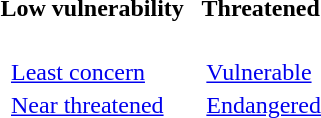<table style="margin: 1em auto 1em auto;">
<tr>
<th>Low vulnerability</th>
<th></th>
<th>Threatened</th>
</tr>
<tr>
<td><br><table>
<tr>
<td></td>
<td><a href='#'>Least concern</a></td>
</tr>
<tr>
<td></td>
<td><a href='#'>Near threatened</a></td>
</tr>
</table>
</td>
<td></td>
<td><br><table>
<tr>
<td></td>
<td><a href='#'>Vulnerable</a></td>
</tr>
<tr>
<td></td>
<td><a href='#'>Endangered</a></td>
</tr>
</table>
</td>
</tr>
</table>
